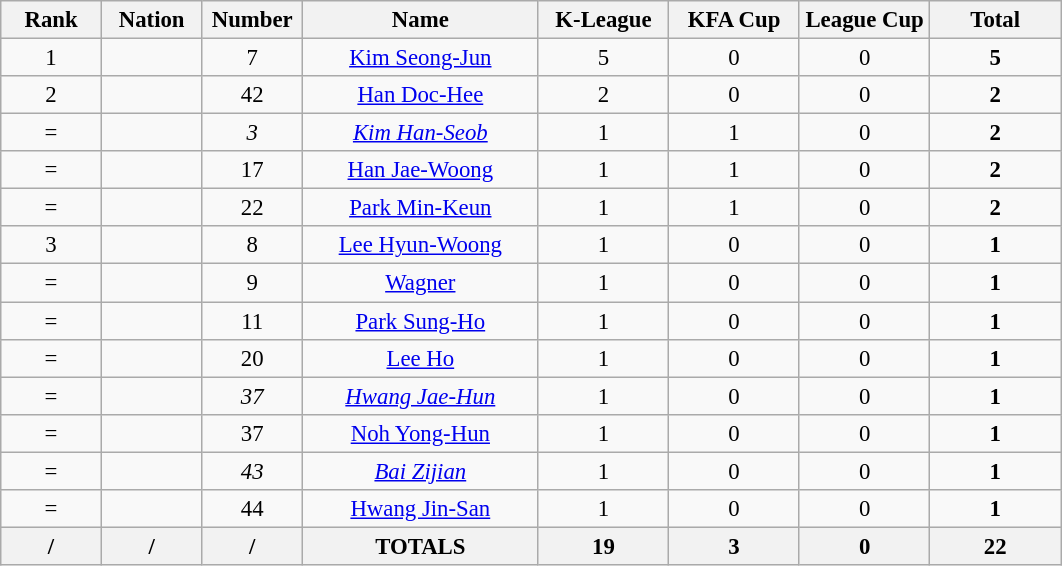<table class="wikitable" style="font-size: 95%; text-align: center;">
<tr>
<th width=60>Rank</th>
<th width=60>Nation</th>
<th width=60>Number</th>
<th width=150>Name</th>
<th width=80>K-League</th>
<th width=80>KFA Cup</th>
<th width=80>League Cup</th>
<th width=80>Total</th>
</tr>
<tr>
<td>1</td>
<td></td>
<td>7</td>
<td><a href='#'>Kim Seong-Jun</a></td>
<td>5</td>
<td>0</td>
<td>0</td>
<td><strong>5</strong></td>
</tr>
<tr>
<td>2</td>
<td></td>
<td>42</td>
<td><a href='#'>Han Doc-Hee</a></td>
<td>2</td>
<td>0</td>
<td>0</td>
<td><strong>2</strong></td>
</tr>
<tr>
<td>=</td>
<td></td>
<td><em>3</em></td>
<td><em><a href='#'>Kim Han-Seob</a></em></td>
<td>1</td>
<td>1</td>
<td>0</td>
<td><strong>2</strong></td>
</tr>
<tr>
<td>=</td>
<td></td>
<td>17</td>
<td><a href='#'>Han Jae-Woong</a></td>
<td>1</td>
<td>1</td>
<td>0</td>
<td><strong>2</strong></td>
</tr>
<tr>
<td>=</td>
<td></td>
<td>22</td>
<td><a href='#'>Park Min-Keun</a></td>
<td>1</td>
<td>1</td>
<td>0</td>
<td><strong>2</strong></td>
</tr>
<tr>
<td>3</td>
<td></td>
<td>8</td>
<td><a href='#'>Lee Hyun-Woong</a></td>
<td>1</td>
<td>0</td>
<td>0</td>
<td><strong>1</strong></td>
</tr>
<tr>
<td>=</td>
<td></td>
<td>9</td>
<td><a href='#'>Wagner</a></td>
<td>1</td>
<td>0</td>
<td>0</td>
<td><strong>1</strong></td>
</tr>
<tr>
<td>=</td>
<td></td>
<td>11</td>
<td><a href='#'>Park Sung-Ho</a></td>
<td>1</td>
<td>0</td>
<td>0</td>
<td><strong>1</strong></td>
</tr>
<tr>
<td>=</td>
<td></td>
<td>20</td>
<td><a href='#'>Lee Ho</a></td>
<td>1</td>
<td>0</td>
<td>0</td>
<td><strong>1</strong></td>
</tr>
<tr>
<td>=</td>
<td></td>
<td><em>37</em></td>
<td><em><a href='#'>Hwang Jae-Hun</a></em></td>
<td>1</td>
<td>0</td>
<td>0</td>
<td><strong>1</strong></td>
</tr>
<tr>
<td>=</td>
<td></td>
<td>37</td>
<td><a href='#'>Noh Yong-Hun</a></td>
<td>1</td>
<td>0</td>
<td>0</td>
<td><strong>1</strong></td>
</tr>
<tr>
<td>=</td>
<td></td>
<td><em>43</em></td>
<td><em><a href='#'>Bai Zijian</a></em></td>
<td>1</td>
<td>0</td>
<td>0</td>
<td><strong>1</strong></td>
</tr>
<tr>
<td>=</td>
<td></td>
<td>44</td>
<td><a href='#'>Hwang Jin-San</a></td>
<td>1</td>
<td>0</td>
<td>0</td>
<td><strong>1</strong></td>
</tr>
<tr>
<th>/</th>
<th>/</th>
<th>/</th>
<th>TOTALS</th>
<th>19</th>
<th>3</th>
<th>0</th>
<th>22</th>
</tr>
</table>
